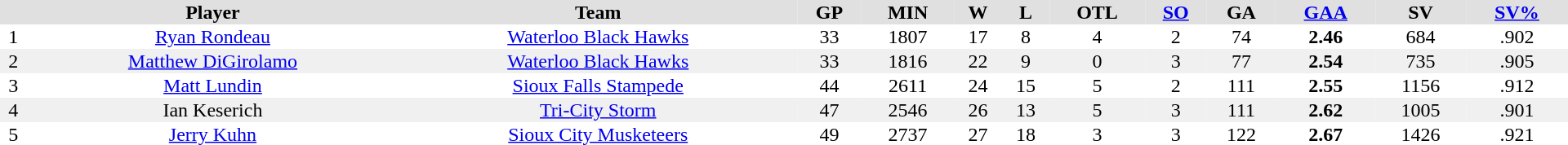<table border="0" cellpadding="1" cellspacing="0" style="text-align:center; width:80em">
<tr style="background:#e0e0e0">
<th></th>
<th>Player</th>
<th>Team</th>
<th>GP</th>
<th>MIN</th>
<th>W</th>
<th>L</th>
<th>OTL</th>
<th><a href='#'>SO</a></th>
<th>GA</th>
<th><a href='#'>GAA</a></th>
<th>SV</th>
<th><a href='#'>SV%</a></th>
</tr>
<tr>
<td>1</td>
<td><a href='#'>Ryan Rondeau</a></td>
<td><a href='#'>Waterloo Black Hawks</a></td>
<td>33</td>
<td>1807</td>
<td>17</td>
<td>8</td>
<td>4</td>
<td>2</td>
<td>74</td>
<td><strong>2.46</strong></td>
<td>684</td>
<td>.902</td>
</tr>
<tr style="background:#f0f0f0">
<td>2</td>
<td><a href='#'>Matthew DiGirolamo</a></td>
<td><a href='#'>Waterloo Black Hawks</a></td>
<td>33</td>
<td>1816</td>
<td>22</td>
<td>9</td>
<td>0</td>
<td>3</td>
<td>77</td>
<td><strong>2.54</strong></td>
<td>735</td>
<td>.905</td>
</tr>
<tr>
<td>3</td>
<td><a href='#'>Matt Lundin</a></td>
<td><a href='#'>Sioux Falls Stampede</a></td>
<td>44</td>
<td>2611</td>
<td>24</td>
<td>15</td>
<td>5</td>
<td>2</td>
<td>111</td>
<td><strong>2.55</strong></td>
<td>1156</td>
<td>.912</td>
</tr>
<tr style="background:#f0f0f0">
<td>4</td>
<td>Ian Keserich</td>
<td><a href='#'>Tri-City Storm</a></td>
<td>47</td>
<td>2546</td>
<td>26</td>
<td>13</td>
<td>5</td>
<td>3</td>
<td>111</td>
<td><strong>2.62</strong></td>
<td>1005</td>
<td>.901</td>
</tr>
<tr>
<td>5</td>
<td><a href='#'>Jerry Kuhn</a></td>
<td><a href='#'>Sioux City Musketeers</a></td>
<td>49</td>
<td>2737</td>
<td>27</td>
<td>18</td>
<td>3</td>
<td>3</td>
<td>122</td>
<td><strong>2.67</strong></td>
<td>1426</td>
<td>.921</td>
</tr>
</table>
